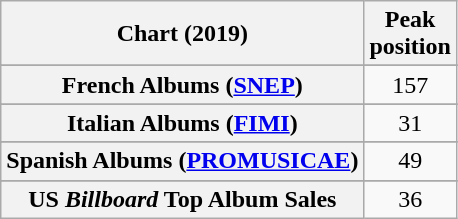<table class="wikitable sortable plainrowheaders" style="text-align:center">
<tr>
<th scope="col">Chart (2019)</th>
<th scope="col">Peak<br>position</th>
</tr>
<tr>
</tr>
<tr>
</tr>
<tr>
</tr>
<tr>
</tr>
<tr>
<th scope="row">French Albums (<a href='#'>SNEP</a>)</th>
<td>157</td>
</tr>
<tr>
</tr>
<tr>
<th scope="row">Italian Albums (<a href='#'>FIMI</a>)</th>
<td>31</td>
</tr>
<tr>
</tr>
<tr>
</tr>
<tr>
<th scope="row">Spanish Albums (<a href='#'>PROMUSICAE</a>)</th>
<td>49</td>
</tr>
<tr>
</tr>
<tr>
<th scope="row">US <em>Billboard</em> Top Album Sales</th>
<td>36</td>
</tr>
</table>
